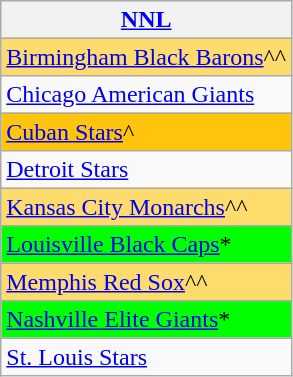<table class="wikitable" style="font-size:100%;line-height:1.1;">
<tr>
<th><a href='#'>NNL</a></th>
</tr>
<tr>
<td style="background-color: #FDDB6D;"><a href='#'>Birmingham Black Barons</a>^^</td>
</tr>
<tr>
<td><a href='#'>Chicago American Giants</a></td>
</tr>
<tr>
<td style="background-color: #FFC40C;"><a href='#'>Cuban Stars</a>^</td>
</tr>
<tr>
<td><a href='#'>Detroit Stars</a></td>
</tr>
<tr>
<td style="background-color: #FDDB6D;"><a href='#'>Kansas City Monarchs</a>^^</td>
</tr>
<tr>
<td style="background-color: #00FF00;"><a href='#'>Louisville Black Caps</a>*</td>
</tr>
<tr>
<td style="background-color: #FDDB6D;"><a href='#'>Memphis Red Sox</a>^^</td>
</tr>
<tr>
<td style="background-color: #00FF00;"><a href='#'>Nashville Elite Giants</a>*</td>
</tr>
<tr>
<td><a href='#'>St. Louis Stars</a></td>
</tr>
</table>
